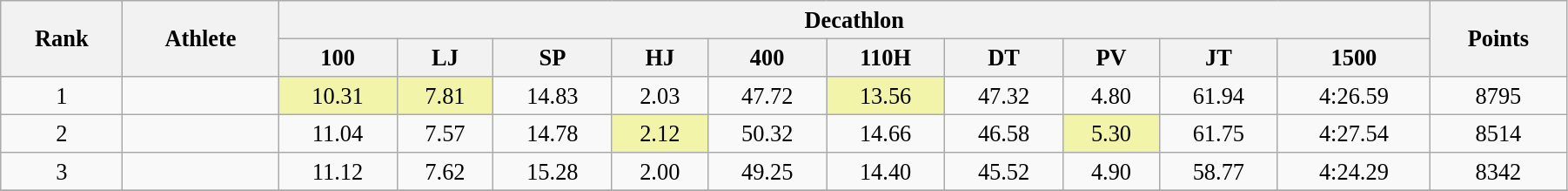<table width="95%" class="wikitable" style=" text-align:center; font-size:110%;">
<tr>
<th rowspan="2">Rank</th>
<th rowspan="2">Athlete</th>
<th colspan="10">Decathlon</th>
<th rowspan="2">Points</th>
</tr>
<tr>
<th>100</th>
<th>LJ</th>
<th>SP</th>
<th>HJ</th>
<th>400</th>
<th>110H</th>
<th>DT</th>
<th>PV</th>
<th>JT</th>
<th>1500</th>
</tr>
<tr>
<td>1</td>
<td align="left"></td>
<td bgcolor="#f2f5a9">10.31</td>
<td bgcolor="#f2f5a9">7.81</td>
<td>14.83</td>
<td>2.03</td>
<td>47.72</td>
<td bgcolor="#f2f5a9">13.56</td>
<td>47.32</td>
<td>4.80</td>
<td>61.94</td>
<td>4:26.59</td>
<td>8795</td>
</tr>
<tr>
<td>2</td>
<td align="left"></td>
<td>11.04</td>
<td>7.57</td>
<td>14.78</td>
<td bgcolor="#f2f5a9">2.12</td>
<td>50.32</td>
<td>14.66</td>
<td>46.58</td>
<td bgcolor="#f2f5a9">5.30</td>
<td>61.75</td>
<td>4:27.54</td>
<td>8514</td>
</tr>
<tr>
<td>3</td>
<td align="left"></td>
<td>11.12</td>
<td>7.62</td>
<td>15.28</td>
<td>2.00</td>
<td>49.25</td>
<td>14.40</td>
<td>45.52</td>
<td>4.90</td>
<td>58.77</td>
<td>4:24.29</td>
<td>8342</td>
</tr>
<tr>
</tr>
</table>
